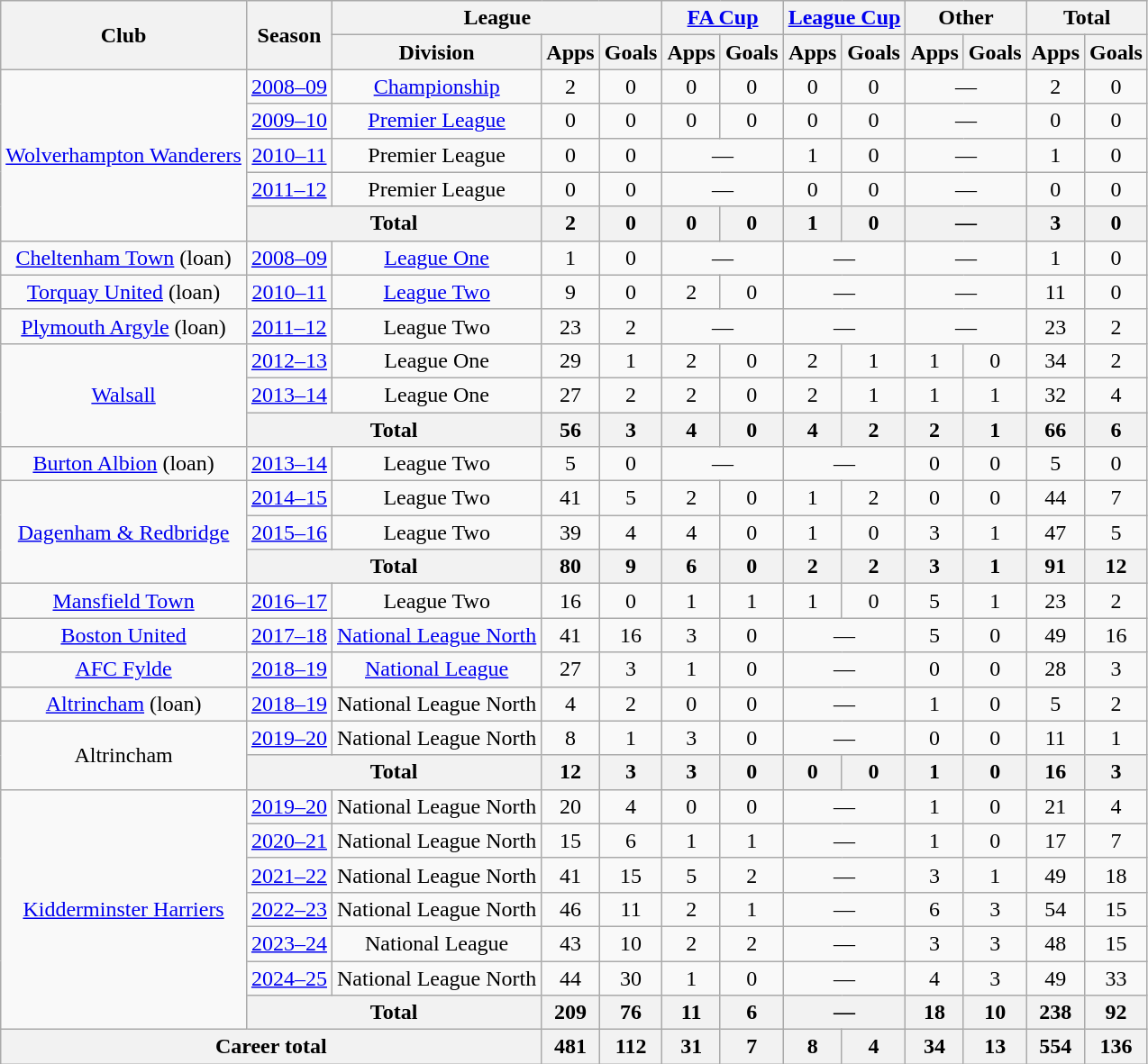<table class=wikitable style="text-align: center">
<tr>
<th rowspan=2>Club</th>
<th rowspan=2>Season</th>
<th colspan=3>League</th>
<th colspan=2><a href='#'>FA Cup</a></th>
<th colspan=2><a href='#'>League Cup</a></th>
<th colspan=2>Other</th>
<th colspan=2>Total</th>
</tr>
<tr>
<th>Division</th>
<th>Apps</th>
<th>Goals</th>
<th>Apps</th>
<th>Goals</th>
<th>Apps</th>
<th>Goals</th>
<th>Apps</th>
<th>Goals</th>
<th>Apps</th>
<th>Goals</th>
</tr>
<tr>
<td rowspan=5><a href='#'>Wolverhampton Wanderers</a></td>
<td><a href='#'>2008–09</a></td>
<td><a href='#'>Championship</a></td>
<td>2</td>
<td>0</td>
<td>0</td>
<td>0</td>
<td>0</td>
<td>0</td>
<td colspan=2>—</td>
<td>2</td>
<td>0</td>
</tr>
<tr>
<td><a href='#'>2009–10</a></td>
<td><a href='#'>Premier League</a></td>
<td>0</td>
<td>0</td>
<td>0</td>
<td>0</td>
<td>0</td>
<td>0</td>
<td colspan=2>—</td>
<td>0</td>
<td>0</td>
</tr>
<tr>
<td><a href='#'>2010–11</a></td>
<td>Premier League</td>
<td>0</td>
<td>0</td>
<td colspan=2>—</td>
<td>1</td>
<td>0</td>
<td colspan=2>—</td>
<td>1</td>
<td>0</td>
</tr>
<tr>
<td><a href='#'>2011–12</a></td>
<td>Premier League</td>
<td>0</td>
<td>0</td>
<td colspan=2>—</td>
<td>0</td>
<td>0</td>
<td colspan=2>—</td>
<td>0</td>
<td>0</td>
</tr>
<tr>
<th colspan=2>Total</th>
<th>2</th>
<th>0</th>
<th>0</th>
<th>0</th>
<th>1</th>
<th>0</th>
<th colspan=2>—</th>
<th>3</th>
<th>0</th>
</tr>
<tr>
<td><a href='#'>Cheltenham Town</a> (loan)</td>
<td><a href='#'>2008–09</a></td>
<td><a href='#'>League One</a></td>
<td>1</td>
<td>0</td>
<td colspan=2>—</td>
<td colspan=2>—</td>
<td colspan=2>—</td>
<td>1</td>
<td>0</td>
</tr>
<tr>
<td><a href='#'>Torquay United</a> (loan)</td>
<td><a href='#'>2010–11</a></td>
<td><a href='#'>League Two</a></td>
<td>9</td>
<td>0</td>
<td>2</td>
<td>0</td>
<td colspan=2>—</td>
<td colspan=2>—</td>
<td>11</td>
<td>0</td>
</tr>
<tr>
<td><a href='#'>Plymouth Argyle</a> (loan)</td>
<td><a href='#'>2011–12</a></td>
<td>League Two</td>
<td>23</td>
<td>2</td>
<td colspan=2>—</td>
<td colspan=2>—</td>
<td colspan=2>—</td>
<td>23</td>
<td>2</td>
</tr>
<tr>
<td rowspan=3><a href='#'>Walsall</a></td>
<td><a href='#'>2012–13</a></td>
<td>League One</td>
<td>29</td>
<td>1</td>
<td>2</td>
<td>0</td>
<td>2</td>
<td>1</td>
<td>1</td>
<td>0</td>
<td>34</td>
<td>2</td>
</tr>
<tr>
<td><a href='#'>2013–14</a></td>
<td>League One</td>
<td>27</td>
<td>2</td>
<td>2</td>
<td>0</td>
<td>2</td>
<td>1</td>
<td>1</td>
<td>1</td>
<td>32</td>
<td>4</td>
</tr>
<tr>
<th colspan=2>Total</th>
<th>56</th>
<th>3</th>
<th>4</th>
<th>0</th>
<th>4</th>
<th>2</th>
<th>2</th>
<th>1</th>
<th>66</th>
<th>6</th>
</tr>
<tr>
<td><a href='#'>Burton Albion</a> (loan)</td>
<td><a href='#'>2013–14</a></td>
<td>League Two</td>
<td>5</td>
<td>0</td>
<td colspan=2>—</td>
<td colspan=2>—</td>
<td>0</td>
<td>0</td>
<td>5</td>
<td>0</td>
</tr>
<tr>
<td rowspan=3><a href='#'>Dagenham & Redbridge</a></td>
<td><a href='#'>2014–15</a></td>
<td>League Two</td>
<td>41</td>
<td>5</td>
<td>2</td>
<td>0</td>
<td>1</td>
<td>2</td>
<td>0</td>
<td>0</td>
<td>44</td>
<td>7</td>
</tr>
<tr>
<td><a href='#'>2015–16</a></td>
<td>League Two</td>
<td>39</td>
<td>4</td>
<td>4</td>
<td>0</td>
<td>1</td>
<td>0</td>
<td>3</td>
<td>1</td>
<td>47</td>
<td>5</td>
</tr>
<tr>
<th colspan=2>Total</th>
<th>80</th>
<th>9</th>
<th>6</th>
<th>0</th>
<th>2</th>
<th>2</th>
<th>3</th>
<th>1</th>
<th>91</th>
<th>12</th>
</tr>
<tr>
<td><a href='#'>Mansfield Town</a></td>
<td><a href='#'>2016–17</a></td>
<td>League Two</td>
<td>16</td>
<td>0</td>
<td>1</td>
<td>1</td>
<td>1</td>
<td>0</td>
<td>5</td>
<td>1</td>
<td>23</td>
<td>2</td>
</tr>
<tr>
<td><a href='#'>Boston United</a></td>
<td><a href='#'>2017–18</a></td>
<td><a href='#'>National League North</a></td>
<td>41</td>
<td>16</td>
<td>3</td>
<td>0</td>
<td colspan=2>—</td>
<td>5</td>
<td>0</td>
<td>49</td>
<td>16</td>
</tr>
<tr>
<td><a href='#'>AFC Fylde</a></td>
<td><a href='#'>2018–19</a></td>
<td><a href='#'>National League</a></td>
<td>27</td>
<td>3</td>
<td>1</td>
<td>0</td>
<td colspan=2>—</td>
<td>0</td>
<td>0</td>
<td>28</td>
<td>3</td>
</tr>
<tr>
<td><a href='#'>Altrincham</a> (loan)</td>
<td><a href='#'>2018–19</a></td>
<td>National League North</td>
<td>4</td>
<td>2</td>
<td>0</td>
<td>0</td>
<td colspan="2">—</td>
<td>1</td>
<td>0</td>
<td>5</td>
<td>2</td>
</tr>
<tr>
<td rowspan="2">Altrincham</td>
<td><a href='#'>2019–20</a></td>
<td>National League North</td>
<td>8</td>
<td>1</td>
<td>3</td>
<td>0</td>
<td colspan="2">—</td>
<td>0</td>
<td>0</td>
<td>11</td>
<td>1</td>
</tr>
<tr>
<th colspan="2">Total</th>
<th>12</th>
<th>3</th>
<th>3</th>
<th>0</th>
<th>0</th>
<th>0</th>
<th>1</th>
<th>0</th>
<th>16</th>
<th>3</th>
</tr>
<tr>
<td rowspan="7"><a href='#'>Kidderminster Harriers</a></td>
<td><a href='#'>2019–20</a></td>
<td>National League North</td>
<td>20</td>
<td>4</td>
<td>0</td>
<td>0</td>
<td colspan="2">—</td>
<td>1</td>
<td>0</td>
<td>21</td>
<td>4</td>
</tr>
<tr>
<td><a href='#'>2020–21</a></td>
<td>National League North</td>
<td>15</td>
<td>6</td>
<td>1</td>
<td>1</td>
<td colspan="2">—</td>
<td>1</td>
<td>0</td>
<td>17</td>
<td>7</td>
</tr>
<tr>
<td><a href='#'>2021–22</a></td>
<td>National League North</td>
<td>41</td>
<td>15</td>
<td>5</td>
<td>2</td>
<td colspan="2">—</td>
<td>3</td>
<td>1</td>
<td>49</td>
<td>18</td>
</tr>
<tr>
<td><a href='#'>2022–23</a></td>
<td>National League North</td>
<td>46</td>
<td>11</td>
<td>2</td>
<td>1</td>
<td colspan="2">—</td>
<td>6</td>
<td>3</td>
<td>54</td>
<td>15</td>
</tr>
<tr>
<td><a href='#'>2023–24</a></td>
<td>National League</td>
<td>43</td>
<td>10</td>
<td>2</td>
<td>2</td>
<td colspan="2">—</td>
<td>3</td>
<td>3</td>
<td>48</td>
<td>15</td>
</tr>
<tr>
<td><a href='#'>2024–25</a></td>
<td>National League North</td>
<td>44</td>
<td>30</td>
<td>1</td>
<td>0</td>
<td colspan="2">—</td>
<td>4</td>
<td>3</td>
<td>49</td>
<td>33</td>
</tr>
<tr>
<th colspan="2">Total</th>
<th>209</th>
<th>76</th>
<th>11</th>
<th>6</th>
<th colspan="2">—</th>
<th>18</th>
<th>10</th>
<th>238</th>
<th>92</th>
</tr>
<tr>
<th colspan=3>Career total</th>
<th>481</th>
<th>112</th>
<th>31</th>
<th>7</th>
<th>8</th>
<th>4</th>
<th>34</th>
<th>13</th>
<th>554</th>
<th>136</th>
</tr>
</table>
